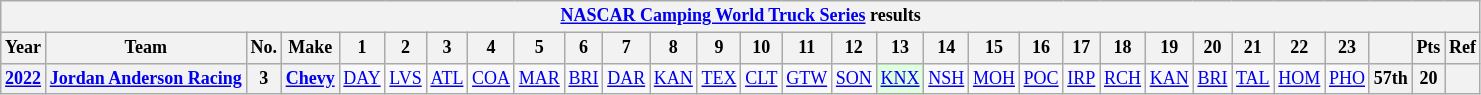<table class="wikitable" style="text-align:center; font-size:75%">
<tr>
<th colspan=30><a href='#'>NASCAR Camping World Truck Series</a> results</th>
</tr>
<tr>
<th>Year</th>
<th>Team</th>
<th>No.</th>
<th>Make</th>
<th>1</th>
<th>2</th>
<th>3</th>
<th>4</th>
<th>5</th>
<th>6</th>
<th>7</th>
<th>8</th>
<th>9</th>
<th>10</th>
<th>11</th>
<th>12</th>
<th>13</th>
<th>14</th>
<th>15</th>
<th>16</th>
<th>17</th>
<th>18</th>
<th>19</th>
<th>20</th>
<th>21</th>
<th>22</th>
<th>23</th>
<th></th>
<th>Pts</th>
<th>Ref</th>
</tr>
<tr>
<th><a href='#'>2022</a></th>
<th><a href='#'>Jordan Anderson Racing</a></th>
<th>3</th>
<th><a href='#'>Chevy</a></th>
<td><a href='#'>DAY</a></td>
<td><a href='#'>LVS</a></td>
<td><a href='#'>ATL</a></td>
<td><a href='#'>COA</a></td>
<td><a href='#'>MAR</a></td>
<td><a href='#'>BRI</a></td>
<td><a href='#'>DAR</a></td>
<td><a href='#'>KAN</a></td>
<td><a href='#'>TEX</a></td>
<td><a href='#'>CLT</a></td>
<td><a href='#'>GTW</a></td>
<td><a href='#'>SON</a></td>
<td style="background:#DFFFDF;"><a href='#'>KNX</a><br></td>
<td><a href='#'>NSH</a></td>
<td><a href='#'>MOH</a></td>
<td><a href='#'>POC</a></td>
<td><a href='#'>IRP</a></td>
<td><a href='#'>RCH</a></td>
<td><a href='#'>KAN</a></td>
<td><a href='#'>BRI</a></td>
<td><a href='#'>TAL</a></td>
<td><a href='#'>HOM</a></td>
<td><a href='#'>PHO</a></td>
<th>57th</th>
<th>20</th>
<th></th>
</tr>
</table>
